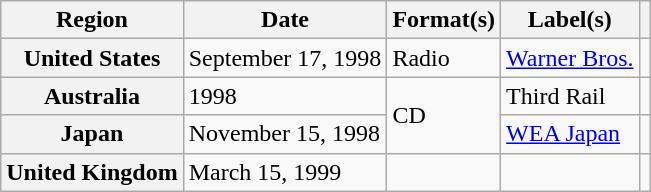<table class="wikitable plainrowheaders">
<tr>
<th scope="col">Region</th>
<th scope="col">Date</th>
<th scope="col">Format(s)</th>
<th scope="col">Label(s)</th>
<th scope="col"></th>
</tr>
<tr>
<th scope="row">United States</th>
<td>September 17, 1998</td>
<td>Radio</td>
<td><a href='#'>Warner Bros.</a></td>
<td></td>
</tr>
<tr>
<th scope="row">Australia</th>
<td>1998</td>
<td rowspan="2">CD</td>
<td>Third Rail</td>
<td></td>
</tr>
<tr>
<th scope="row">Japan</th>
<td>November 15, 1998</td>
<td><a href='#'>WEA Japan</a></td>
<td></td>
</tr>
<tr>
<th scope="row">United Kingdom</th>
<td>March 15, 1999</td>
<td></td>
<td></td>
<td></td>
</tr>
</table>
